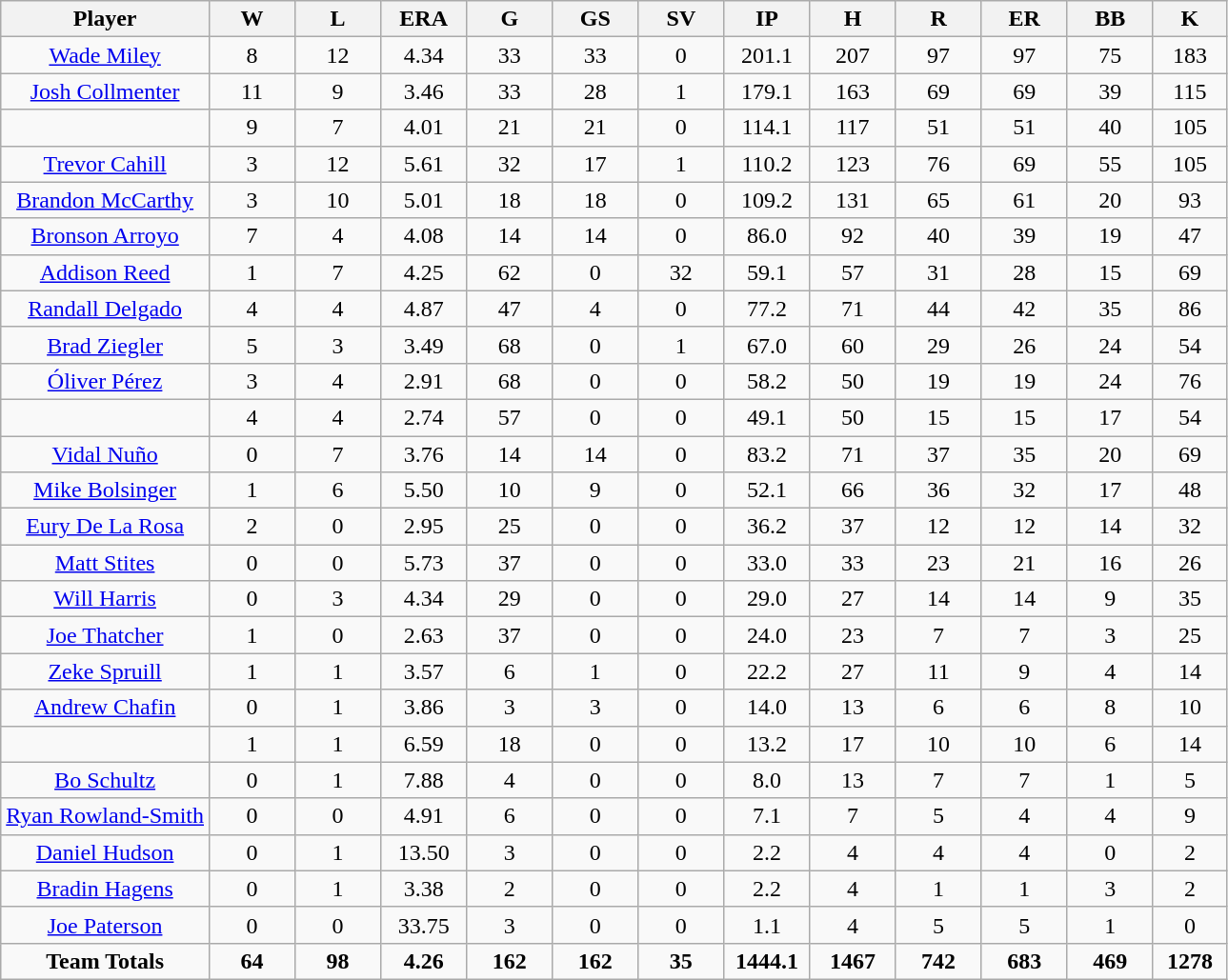<table class="wikitable sortable" style="text-align:center; border:1; cellpadding:2; cellspacing:0;">
<tr>
<th bgcolor="#DDDDFF" width="17%">Player</th>
<th bgcolor="#DDDDFF" width="7%">W</th>
<th bgcolor="#DDDDFF" width="7%">L</th>
<th bgcolor="#DDDDFF" width="7%">ERA</th>
<th bgcolor="#DDDDFF" width="7%">G</th>
<th bgcolor="#DDDDFF" width="7%">GS</th>
<th bgcolor="#DDDDFF" width="7%">SV</th>
<th bgcolor="#DDDDFF" width="7%">IP</th>
<th bgcolor="#DDDDFF" width="7%">H</th>
<th bgcolor="#DDDDFF" width="7%">R</th>
<th bgcolor="#DDDDFF" width="7%">ER</th>
<th bgcolor="#DDDDFF" width="7%">BB</th>
<th bgcolor="#DDDDFF" width="7%">K</th>
</tr>
<tr style="text-align:center;">
<td><a href='#'>Wade Miley</a></td>
<td>8</td>
<td>12</td>
<td>4.34</td>
<td>33</td>
<td>33</td>
<td>0</td>
<td>201.1</td>
<td>207</td>
<td>97</td>
<td>97</td>
<td>75</td>
<td>183</td>
</tr>
<tr align=center>
<td><a href='#'>Josh Collmenter</a></td>
<td>11</td>
<td>9</td>
<td>3.46</td>
<td>33</td>
<td>28</td>
<td>1</td>
<td>179.1</td>
<td>163</td>
<td>69</td>
<td>69</td>
<td>39</td>
<td>115</td>
</tr>
<tr align=center>
<td></td>
<td>9</td>
<td>7</td>
<td>4.01</td>
<td>21</td>
<td>21</td>
<td>0</td>
<td>114.1</td>
<td>117</td>
<td>51</td>
<td>51</td>
<td>40</td>
<td>105</td>
</tr>
<tr align=center>
<td><a href='#'>Trevor Cahill</a></td>
<td>3</td>
<td>12</td>
<td>5.61</td>
<td>32</td>
<td>17</td>
<td>1</td>
<td>110.2</td>
<td>123</td>
<td>76</td>
<td>69</td>
<td>55</td>
<td>105</td>
</tr>
<tr style="text-align:center;">
<td><a href='#'>Brandon McCarthy</a></td>
<td>3</td>
<td>10</td>
<td>5.01</td>
<td>18</td>
<td>18</td>
<td>0</td>
<td>109.2</td>
<td>131</td>
<td>65</td>
<td>61</td>
<td>20</td>
<td>93</td>
</tr>
<tr align=center>
<td><a href='#'>Bronson Arroyo</a></td>
<td>7</td>
<td>4</td>
<td>4.08</td>
<td>14</td>
<td>14</td>
<td>0</td>
<td>86.0</td>
<td>92</td>
<td>40</td>
<td>39</td>
<td>19</td>
<td>47</td>
</tr>
<tr align=center>
<td><a href='#'>Addison Reed</a></td>
<td>1</td>
<td>7</td>
<td>4.25</td>
<td>62</td>
<td>0</td>
<td>32</td>
<td>59.1</td>
<td>57</td>
<td>31</td>
<td>28</td>
<td>15</td>
<td>69</td>
</tr>
<tr align=center>
<td><a href='#'>Randall Delgado</a></td>
<td>4</td>
<td>4</td>
<td>4.87</td>
<td>47</td>
<td>4</td>
<td>0</td>
<td>77.2</td>
<td>71</td>
<td>44</td>
<td>42</td>
<td>35</td>
<td>86</td>
</tr>
<tr align=center>
<td><a href='#'>Brad Ziegler</a></td>
<td>5</td>
<td>3</td>
<td>3.49</td>
<td>68</td>
<td>0</td>
<td>1</td>
<td>67.0</td>
<td>60</td>
<td>29</td>
<td>26</td>
<td>24</td>
<td>54</td>
</tr>
<tr align=center>
<td><a href='#'>Óliver Pérez</a></td>
<td>3</td>
<td>4</td>
<td>2.91</td>
<td>68</td>
<td>0</td>
<td>0</td>
<td>58.2</td>
<td>50</td>
<td>19</td>
<td>19</td>
<td>24</td>
<td>76</td>
</tr>
<tr align=center>
<td></td>
<td>4</td>
<td>4</td>
<td>2.74</td>
<td>57</td>
<td>0</td>
<td>0</td>
<td>49.1</td>
<td>50</td>
<td>15</td>
<td>15</td>
<td>17</td>
<td>54</td>
</tr>
<tr style="text-align:center;">
<td><a href='#'>Vidal Nuño</a></td>
<td>0</td>
<td>7</td>
<td>3.76</td>
<td>14</td>
<td>14</td>
<td>0</td>
<td>83.2</td>
<td>71</td>
<td>37</td>
<td>35</td>
<td>20</td>
<td>69</td>
</tr>
<tr align=center>
<td><a href='#'>Mike Bolsinger</a></td>
<td>1</td>
<td>6</td>
<td>5.50</td>
<td>10</td>
<td>9</td>
<td>0</td>
<td>52.1</td>
<td>66</td>
<td>36</td>
<td>32</td>
<td>17</td>
<td>48</td>
</tr>
<tr align=center>
<td><a href='#'>Eury De La Rosa</a></td>
<td>2</td>
<td>0</td>
<td>2.95</td>
<td>25</td>
<td>0</td>
<td>0</td>
<td>36.2</td>
<td>37</td>
<td>12</td>
<td>12</td>
<td>14</td>
<td>32</td>
</tr>
<tr align=center>
<td><a href='#'>Matt Stites</a></td>
<td>0</td>
<td>0</td>
<td>5.73</td>
<td>37</td>
<td>0</td>
<td>0</td>
<td>33.0</td>
<td>33</td>
<td>23</td>
<td>21</td>
<td>16</td>
<td>26</td>
</tr>
<tr align=center>
<td><a href='#'>Will Harris</a></td>
<td>0</td>
<td>3</td>
<td>4.34</td>
<td>29</td>
<td>0</td>
<td>0</td>
<td>29.0</td>
<td>27</td>
<td>14</td>
<td>14</td>
<td>9</td>
<td>35</td>
</tr>
<tr align=center>
<td><a href='#'>Joe Thatcher</a></td>
<td>1</td>
<td>0</td>
<td>2.63</td>
<td>37</td>
<td>0</td>
<td>0</td>
<td>24.0</td>
<td>23</td>
<td>7</td>
<td>7</td>
<td>3</td>
<td>25</td>
</tr>
<tr align=center>
<td><a href='#'>Zeke Spruill</a></td>
<td>1</td>
<td>1</td>
<td>3.57</td>
<td>6</td>
<td>1</td>
<td>0</td>
<td>22.2</td>
<td>27</td>
<td>11</td>
<td>9</td>
<td>4</td>
<td>14</td>
</tr>
<tr align=center>
<td><a href='#'>Andrew Chafin</a></td>
<td>0</td>
<td>1</td>
<td>3.86</td>
<td>3</td>
<td>3</td>
<td>0</td>
<td>14.0</td>
<td>13</td>
<td>6</td>
<td>6</td>
<td>8</td>
<td>10</td>
</tr>
<tr align=center>
<td></td>
<td>1</td>
<td>1</td>
<td>6.59</td>
<td>18</td>
<td>0</td>
<td>0</td>
<td>13.2</td>
<td>17</td>
<td>10</td>
<td>10</td>
<td>6</td>
<td>14</td>
</tr>
<tr align=center>
<td><a href='#'>Bo Schultz</a></td>
<td>0</td>
<td>1</td>
<td>7.88</td>
<td>4</td>
<td>0</td>
<td>0</td>
<td>8.0</td>
<td>13</td>
<td>7</td>
<td>7</td>
<td>1</td>
<td>5</td>
</tr>
<tr align=center>
<td><a href='#'>Ryan Rowland-Smith</a></td>
<td>0</td>
<td>0</td>
<td>4.91</td>
<td>6</td>
<td>0</td>
<td>0</td>
<td>7.1</td>
<td>7</td>
<td>5</td>
<td>4</td>
<td>4</td>
<td>9</td>
</tr>
<tr align=center>
<td><a href='#'>Daniel Hudson</a></td>
<td>0</td>
<td>1</td>
<td>13.50</td>
<td>3</td>
<td>0</td>
<td>0</td>
<td>2.2</td>
<td>4</td>
<td>4</td>
<td>4</td>
<td>0</td>
<td>2</td>
</tr>
<tr align=center>
<td><a href='#'>Bradin Hagens</a></td>
<td>0</td>
<td>1</td>
<td>3.38</td>
<td>2</td>
<td>0</td>
<td>0</td>
<td>2.2</td>
<td>4</td>
<td>1</td>
<td>1</td>
<td>3</td>
<td>2</td>
</tr>
<tr align=center>
<td><a href='#'>Joe Paterson</a></td>
<td>0</td>
<td>0</td>
<td>33.75</td>
<td>3</td>
<td>0</td>
<td>0</td>
<td>1.1</td>
<td>4</td>
<td>5</td>
<td>5</td>
<td>1</td>
<td>0</td>
</tr>
<tr align=center>
<td><strong>Team Totals</strong></td>
<td><strong>64</strong></td>
<td><strong>98</strong></td>
<td><strong>4.26</strong></td>
<td><strong>162</strong></td>
<td><strong>162</strong></td>
<td><strong>35</strong></td>
<td><strong>1444.1</strong></td>
<td><strong>1467</strong></td>
<td><strong>742</strong></td>
<td><strong>683</strong></td>
<td><strong>469</strong></td>
<td><strong>1278</strong></td>
</tr>
</table>
